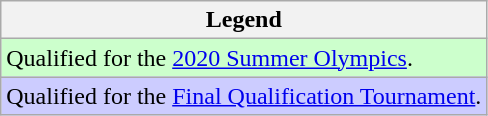<table class="wikitable">
<tr>
<th>Legend</th>
</tr>
<tr bgcolor=ccffcc>
<td>Qualified for the <a href='#'>2020 Summer Olympics</a>.</td>
</tr>
<tr bgcolor=ccccff>
<td>Qualified for the <a href='#'>Final Qualification Tournament</a>.</td>
</tr>
</table>
